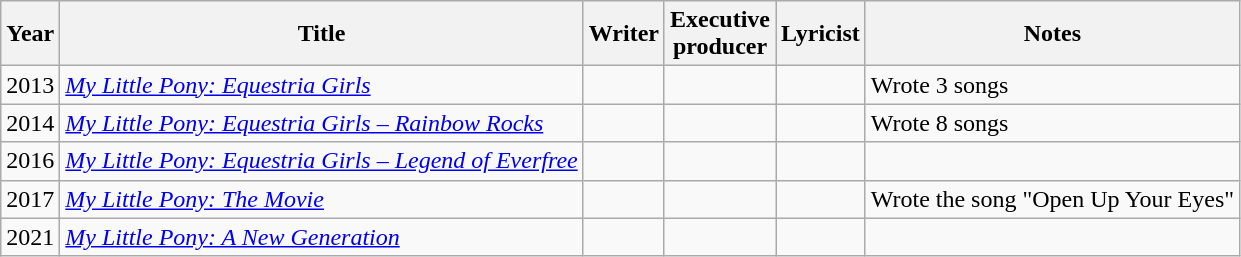<table class="wikitable">
<tr>
<th>Year</th>
<th>Title</th>
<th>Writer</th>
<th>Executive<br>producer</th>
<th>Lyricist</th>
<th>Notes</th>
</tr>
<tr>
<td>2013</td>
<td><em><a href='#'>My Little Pony: Equestria Girls</a></em></td>
<td></td>
<td></td>
<td></td>
<td>Wrote 3 songs</td>
</tr>
<tr>
<td>2014</td>
<td><em><a href='#'>My Little Pony: Equestria Girls – Rainbow Rocks</a></em></td>
<td></td>
<td></td>
<td></td>
<td>Wrote 8 songs</td>
</tr>
<tr>
<td>2016</td>
<td><em><a href='#'>My Little Pony: Equestria Girls – Legend of Everfree</a></em></td>
<td></td>
<td></td>
<td></td>
<td></td>
</tr>
<tr>
<td>2017</td>
<td><em><a href='#'>My Little Pony: The Movie</a></em></td>
<td></td>
<td></td>
<td></td>
<td>Wrote the song "Open Up Your Eyes"</td>
</tr>
<tr>
<td>2021</td>
<td><em><a href='#'>My Little Pony: A New Generation</a></em></td>
<td></td>
<td></td>
<td></td>
<td></td>
</tr>
</table>
